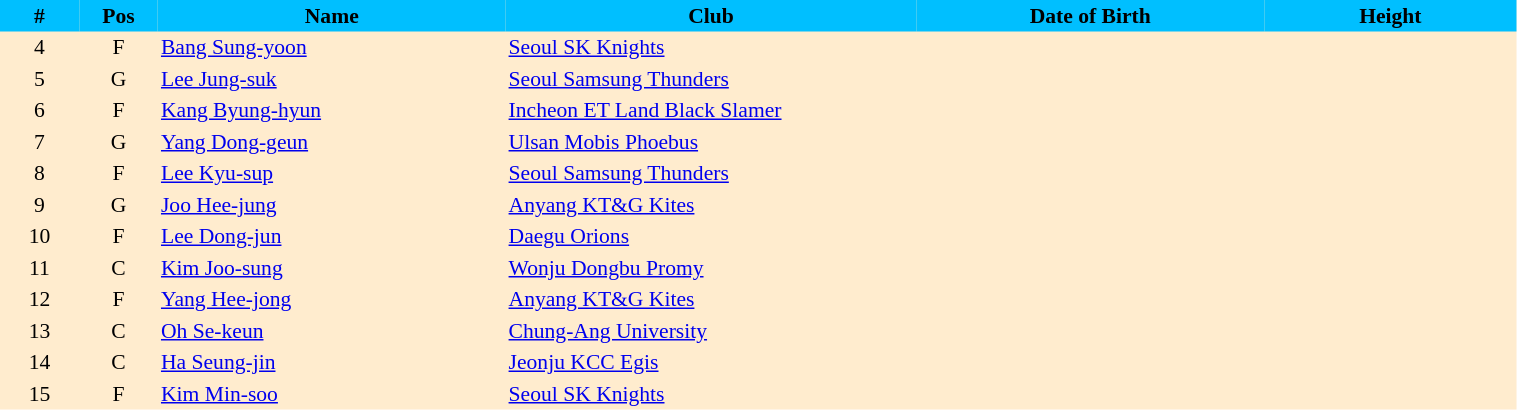<table border=0 cellpadding=2 cellspacing=0  |- bgcolor=#FFECCE style="text-align:center; font-size:90%;" width=80%>
<tr bgcolor=#00BFFF>
<th width=5%>#</th>
<th width=5%>Pos</th>
<th width=22%>Name</th>
<th width=26%>Club</th>
<th width=22%>Date of Birth</th>
<th width=16%>Height</th>
</tr>
<tr>
<td>4</td>
<td>F</td>
<td align=left><a href='#'>Bang Sung-yoon</a></td>
<td align=left> <a href='#'>Seoul SK Knights</a></td>
<td align=left></td>
<td></td>
</tr>
<tr>
<td>5</td>
<td>G</td>
<td align=left><a href='#'>Lee Jung-suk</a></td>
<td align=left> <a href='#'>Seoul Samsung Thunders</a></td>
<td align=left></td>
<td></td>
</tr>
<tr>
<td>6</td>
<td>F</td>
<td align=left><a href='#'>Kang Byung-hyun</a></td>
<td align=left> <a href='#'>Incheon ET Land Black Slamer</a></td>
<td align=left></td>
<td></td>
</tr>
<tr>
<td>7</td>
<td>G</td>
<td align=left><a href='#'>Yang Dong-geun</a></td>
<td align=left> <a href='#'>Ulsan Mobis Phoebus</a></td>
<td align=left></td>
<td></td>
</tr>
<tr>
<td>8</td>
<td>F</td>
<td align=left><a href='#'>Lee Kyu-sup</a></td>
<td align=left> <a href='#'>Seoul Samsung Thunders</a></td>
<td align=left></td>
<td></td>
</tr>
<tr>
<td>9</td>
<td>G</td>
<td align=left><a href='#'>Joo Hee-jung</a></td>
<td align=left> <a href='#'>Anyang KT&G Kites</a></td>
<td align=left></td>
<td></td>
</tr>
<tr>
<td>10</td>
<td>F</td>
<td align=left><a href='#'>Lee Dong-jun</a></td>
<td align=left> <a href='#'>Daegu Orions</a></td>
<td align=left></td>
<td></td>
</tr>
<tr>
<td>11</td>
<td>C</td>
<td align=left><a href='#'>Kim Joo-sung</a></td>
<td align=left> <a href='#'>Wonju Dongbu Promy</a></td>
<td align=left></td>
<td></td>
</tr>
<tr>
<td>12</td>
<td>F</td>
<td align=left><a href='#'>Yang Hee-jong</a></td>
<td align=left> <a href='#'>Anyang KT&G Kites</a></td>
<td align=left></td>
<td></td>
</tr>
<tr>
<td>13</td>
<td>C</td>
<td align=left><a href='#'>Oh Se-keun</a></td>
<td align=left> <a href='#'>Chung-Ang University</a></td>
<td align=left></td>
<td></td>
</tr>
<tr>
<td>14</td>
<td>C</td>
<td align=left><a href='#'>Ha Seung-jin</a></td>
<td align=left> <a href='#'>Jeonju KCC Egis</a></td>
<td align=left></td>
<td></td>
</tr>
<tr>
<td>15</td>
<td>F</td>
<td align=left><a href='#'>Kim Min-soo</a></td>
<td align=left> <a href='#'>Seoul SK Knights</a></td>
<td align=left></td>
<td></td>
</tr>
</table>
